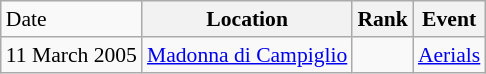<table class="wikitable sortable" style="font-size:90%" style="text-align:center">
<tr>
<td>Date</td>
<th>Location</th>
<th>Rank</th>
<th>Event</th>
</tr>
<tr>
<td>11 March 2005</td>
<td><a href='#'>Madonna di Campiglio</a></td>
<td></td>
<td><a href='#'>Aerials</a></td>
</tr>
</table>
